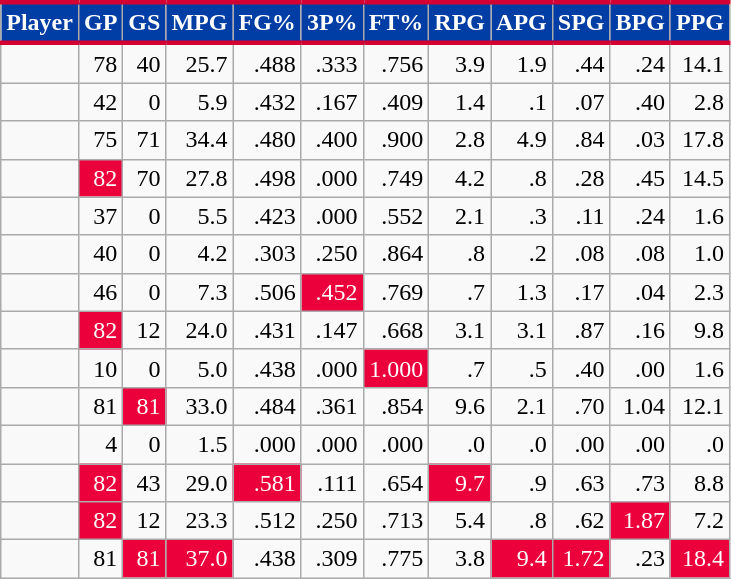<table class="wikitable sortable" style="text-align:right;">
<tr>
<th style="background:#003DA5; color:#FFFFFF; border-top:#D50032 3px solid; border-bottom:#D50032 3px solid;">Player</th>
<th style="background:#003DA5; color:#FFFFFF; border-top:#D50032 3px solid; border-bottom:#D50032 3px solid;">GP</th>
<th style="background:#003DA5; color:#FFFFFF; border-top:#D50032 3px solid; border-bottom:#D50032 3px solid;">GS</th>
<th style="background:#003DA5; color:#FFFFFF; border-top:#D50032 3px solid; border-bottom:#D50032 3px solid;">MPG</th>
<th style="background:#003DA5; color:#FFFFFF; border-top:#D50032 3px solid; border-bottom:#D50032 3px solid;">FG%</th>
<th style="background:#003DA5; color:#FFFFFF; border-top:#D50032 3px solid; border-bottom:#D50032 3px solid;">3P%</th>
<th style="background:#003DA5; color:#FFFFFF; border-top:#D50032 3px solid; border-bottom:#D50032 3px solid;">FT%</th>
<th style="background:#003DA5; color:#FFFFFF; border-top:#D50032 3px solid; border-bottom:#D50032 3px solid;">RPG</th>
<th style="background:#003DA5; color:#FFFFFF; border-top:#D50032 3px solid; border-bottom:#D50032 3px solid;">APG</th>
<th style="background:#003DA5; color:#FFFFFF; border-top:#D50032 3px solid; border-bottom:#D50032 3px solid;">SPG</th>
<th style="background:#003DA5; color:#FFFFFF; border-top:#D50032 3px solid; border-bottom:#D50032 3px solid;">BPG</th>
<th style="background:#003DA5; color:#FFFFFF; border-top:#D50032 3px solid; border-bottom:#D50032 3px solid;">PPG</th>
</tr>
<tr>
<td></td>
<td>78</td>
<td>40</td>
<td>25.7</td>
<td>.488</td>
<td>.333</td>
<td>.756</td>
<td>3.9</td>
<td>1.9</td>
<td>.44</td>
<td>.24</td>
<td>14.1</td>
</tr>
<tr>
<td></td>
<td>42</td>
<td>0</td>
<td>5.9</td>
<td>.432</td>
<td>.167</td>
<td>.409</td>
<td>1.4</td>
<td>.1</td>
<td>.07</td>
<td>.40</td>
<td>2.8</td>
</tr>
<tr>
<td></td>
<td>75</td>
<td>71</td>
<td>34.4</td>
<td>.480</td>
<td>.400</td>
<td>.900</td>
<td>2.8</td>
<td>4.9</td>
<td>.84</td>
<td>.03</td>
<td>17.8</td>
</tr>
<tr>
<td></td>
<td style="background:#eb003c;color:white;">82</td>
<td>70</td>
<td>27.8</td>
<td>.498</td>
<td>.000</td>
<td>.749</td>
<td>4.2</td>
<td>.8</td>
<td>.28</td>
<td>.45</td>
<td>14.5</td>
</tr>
<tr>
<td></td>
<td>37</td>
<td>0</td>
<td>5.5</td>
<td>.423</td>
<td>.000</td>
<td>.552</td>
<td>2.1</td>
<td>.3</td>
<td>.11</td>
<td>.24</td>
<td>1.6</td>
</tr>
<tr>
<td></td>
<td>40</td>
<td>0</td>
<td>4.2</td>
<td>.303</td>
<td>.250</td>
<td>.864</td>
<td>.8</td>
<td>.2</td>
<td>.08</td>
<td>.08</td>
<td>1.0</td>
</tr>
<tr>
<td></td>
<td>46</td>
<td>0</td>
<td>7.3</td>
<td>.506</td>
<td style="background:#eb003c;color:white;">.452</td>
<td>.769</td>
<td>.7</td>
<td>1.3</td>
<td>.17</td>
<td>.04</td>
<td>2.3</td>
</tr>
<tr>
<td></td>
<td style="background:#eb003c;color:white;">82</td>
<td>12</td>
<td>24.0</td>
<td>.431</td>
<td>.147</td>
<td>.668</td>
<td>3.1</td>
<td>3.1</td>
<td>.87</td>
<td>.16</td>
<td>9.8</td>
</tr>
<tr>
<td></td>
<td>10</td>
<td>0</td>
<td>5.0</td>
<td>.438</td>
<td>.000</td>
<td style="background:#eb003c;color:white;">1.000</td>
<td>.7</td>
<td>.5</td>
<td>.40</td>
<td>.00</td>
<td>1.6</td>
</tr>
<tr>
<td></td>
<td>81</td>
<td style="background:#eb003c;color:white;">81</td>
<td>33.0</td>
<td>.484</td>
<td>.361</td>
<td>.854</td>
<td>9.6</td>
<td>2.1</td>
<td>.70</td>
<td>1.04</td>
<td>12.1</td>
</tr>
<tr>
<td></td>
<td>4</td>
<td>0</td>
<td>1.5</td>
<td>.000</td>
<td>.000</td>
<td>.000</td>
<td>.0</td>
<td>.0</td>
<td>.00</td>
<td>.00</td>
<td>.0</td>
</tr>
<tr>
<td></td>
<td style="background:#eb003c;color:white;">82</td>
<td>43</td>
<td>29.0</td>
<td style="background:#eb003c;color:white;">.581</td>
<td>.111</td>
<td>.654</td>
<td style="background:#eb003c;color:white;">9.7</td>
<td>.9</td>
<td>.63</td>
<td>.73</td>
<td>8.8</td>
</tr>
<tr>
<td></td>
<td style="background:#eb003c;color:white;">82</td>
<td>12</td>
<td>23.3</td>
<td>.512</td>
<td>.250</td>
<td>.713</td>
<td>5.4</td>
<td>.8</td>
<td>.62</td>
<td style="background:#eb003c;color:white;">1.87</td>
<td>7.2</td>
</tr>
<tr>
<td></td>
<td>81</td>
<td style="background:#eb003c;color:white;">81</td>
<td style="background:#eb003c;color:white;">37.0</td>
<td>.438</td>
<td>.309</td>
<td>.775</td>
<td>3.8</td>
<td style="background:#eb003c;color:white;">9.4</td>
<td style="background:#eb003c;color:white;">1.72</td>
<td>.23</td>
<td style="background:#eb003c;color:white;">18.4</td>
</tr>
</table>
